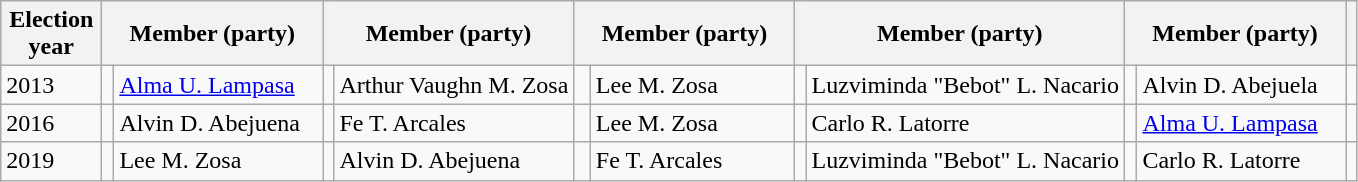<table class=wikitable>
<tr>
<th width=60px>Election<br>year</th>
<th colspan=2 width=140px>Member (party)</th>
<th colspan=2 width=140px>Member (party)</th>
<th colspan=2 width=140px>Member (party)</th>
<th colspan=2 width=140px>Member (party)</th>
<th colspan=2 width=140px>Member (party)</th>
<th !></th>
</tr>
<tr>
<td>2013</td>
<td></td>
<td><a href='#'>Alma U. Lampasa</a></td>
<td></td>
<td>Arthur Vaughn M. Zosa</td>
<td></td>
<td>Lee M. Zosa</td>
<td></td>
<td>Luzviminda "Bebot" L. Nacario</td>
<td></td>
<td>Alvin D. Abejuela</td>
<td></td>
</tr>
<tr>
<td>2016</td>
<td bgcolor=></td>
<td>Alvin D. Abejuena<br></td>
<td bgcolor=></td>
<td>Fe T. Arcales<br></td>
<td bgcolor=></td>
<td>Lee M. Zosa<br></td>
<td bgcolor=></td>
<td>Carlo R. Latorre<br></td>
<td bgcolor=></td>
<td><a href='#'>Alma U. Lampasa</a><br></td>
<td></td>
</tr>
<tr>
<td>2019</td>
<td bgcolor=></td>
<td>Lee M. Zosa<br></td>
<td bgcolor=></td>
<td>Alvin D. Abejuena<br></td>
<td bgcolor=></td>
<td>Fe T. Arcales<br></td>
<td bgcolor=></td>
<td>Luzviminda "Bebot" L. Nacario<br></td>
<td bgcolor=></td>
<td>Carlo R. Latorre<br></td>
<td></td>
</tr>
</table>
